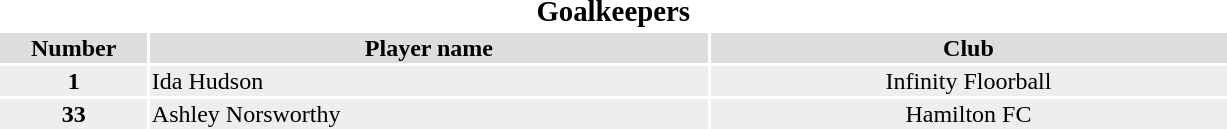<table width=65%>
<tr>
<th colspan="3"><big>Goalkeepers</big></th>
</tr>
<tr bgcolor="#dddddd">
<th width=7%>Number</th>
<th width=27%>Player name</th>
<th width=25%>Club</th>
</tr>
<tr bgcolor="#eeeeee">
<td align=center><strong>1</strong></td>
<td>Ida Hudson</td>
<td align=center> Infinity Floorball</td>
</tr>
<tr bgcolor="#eeeeee">
<td align=center><strong>33</strong></td>
<td>Ashley Norsworthy</td>
<td align=center> Hamilton FC</td>
</tr>
</table>
